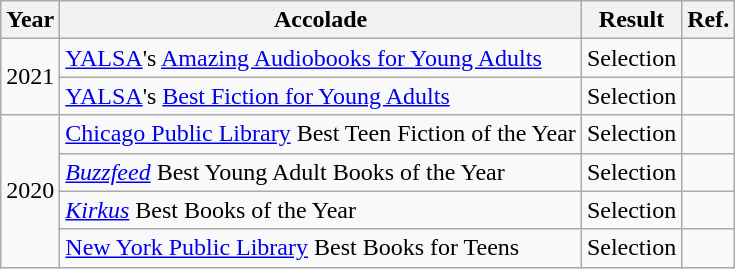<table class="wikitable">
<tr>
<th>Year</th>
<th>Accolade</th>
<th>Result</th>
<th>Ref.</th>
</tr>
<tr>
<td rowspan="2">2021</td>
<td><a href='#'>YALSA</a>'s <a href='#'>Amazing Audiobooks for Young Adults</a></td>
<td>Selection</td>
<td></td>
</tr>
<tr>
<td><a href='#'>YALSA</a>'s <a href='#'>Best Fiction for Young Adults</a></td>
<td>Selection</td>
<td></td>
</tr>
<tr>
<td rowspan="4">2020</td>
<td><a href='#'>Chicago Public Library</a> Best Teen Fiction of the Year</td>
<td>Selection</td>
<td></td>
</tr>
<tr>
<td><em><a href='#'>Buzzfeed</a></em> Best Young Adult Books of the Year</td>
<td>Selection</td>
<td></td>
</tr>
<tr>
<td><em><a href='#'>Kirkus</a></em> Best Books of the Year</td>
<td>Selection</td>
<td></td>
</tr>
<tr>
<td><a href='#'>New York Public Library</a> Best Books for Teens</td>
<td>Selection</td>
<td></td>
</tr>
</table>
